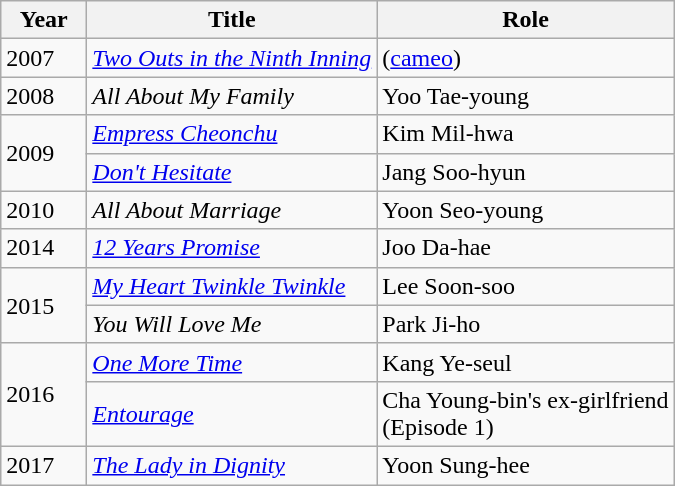<table class="wikitable">
<tr>
<th width=50px>Year</th>
<th>Title</th>
<th>Role</th>
</tr>
<tr>
<td>2007</td>
<td><em><a href='#'>Two Outs in the Ninth Inning</a></em></td>
<td>(<a href='#'>cameo</a>)</td>
</tr>
<tr>
<td>2008</td>
<td><em>All About My Family</em></td>
<td>Yoo Tae-young</td>
</tr>
<tr>
<td rowspan="2">2009</td>
<td><em><a href='#'>Empress Cheonchu</a></em></td>
<td>Kim Mil-hwa</td>
</tr>
<tr>
<td><em><a href='#'>Don't Hesitate</a></em></td>
<td>Jang Soo-hyun</td>
</tr>
<tr>
<td>2010</td>
<td><em>All About Marriage</em></td>
<td>Yoon Seo-young</td>
</tr>
<tr>
<td>2014</td>
<td><em><a href='#'>12 Years Promise</a></em></td>
<td>Joo Da-hae</td>
</tr>
<tr>
<td rowspan="2">2015</td>
<td><em><a href='#'>My Heart Twinkle Twinkle</a></em></td>
<td>Lee Soon-soo</td>
</tr>
<tr>
<td><em>You Will Love Me</em></td>
<td>Park Ji-ho</td>
</tr>
<tr>
<td rowspan="2">2016</td>
<td><em><a href='#'>One More Time</a></em></td>
<td>Kang Ye-seul</td>
</tr>
<tr>
<td><em><a href='#'>Entourage</a></em></td>
<td>Cha Young-bin's ex-girlfriend<br>(Episode 1)</td>
</tr>
<tr>
<td>2017</td>
<td><em><a href='#'>The Lady in Dignity</a></em></td>
<td>Yoon Sung-hee</td>
</tr>
</table>
